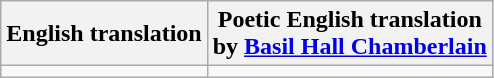<table class="wikitable">
<tr>
<th>English translation</th>
<th>Poetic English translation<br>by <a href='#'>Basil Hall Chamberlain</a></th>
</tr>
<tr style="vertical-align:top; white-space:nowrap;">
<td></td>
<td></td>
</tr>
</table>
